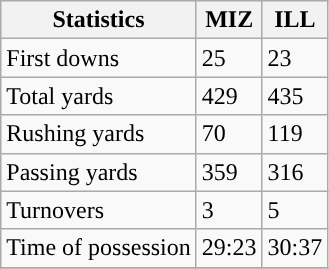<table class="wikitable" style="float: left;">
<tr>
<th>Statistics</th>
<th>MIZ</th>
<th>ILL</th>
</tr>
<tr>
<td>First downs</td>
<td>25</td>
<td>23</td>
</tr>
<tr>
<td>Total yards</td>
<td>429</td>
<td>435</td>
</tr>
<tr>
<td>Rushing yards</td>
<td>70</td>
<td>119</td>
</tr>
<tr>
<td>Passing yards</td>
<td>359</td>
<td>316</td>
</tr>
<tr>
<td>Turnovers</td>
<td>3</td>
<td>5</td>
</tr>
<tr>
<td>Time of possession</td>
<td>29:23</td>
<td>30:37</td>
</tr>
<tr>
</tr>
</table>
